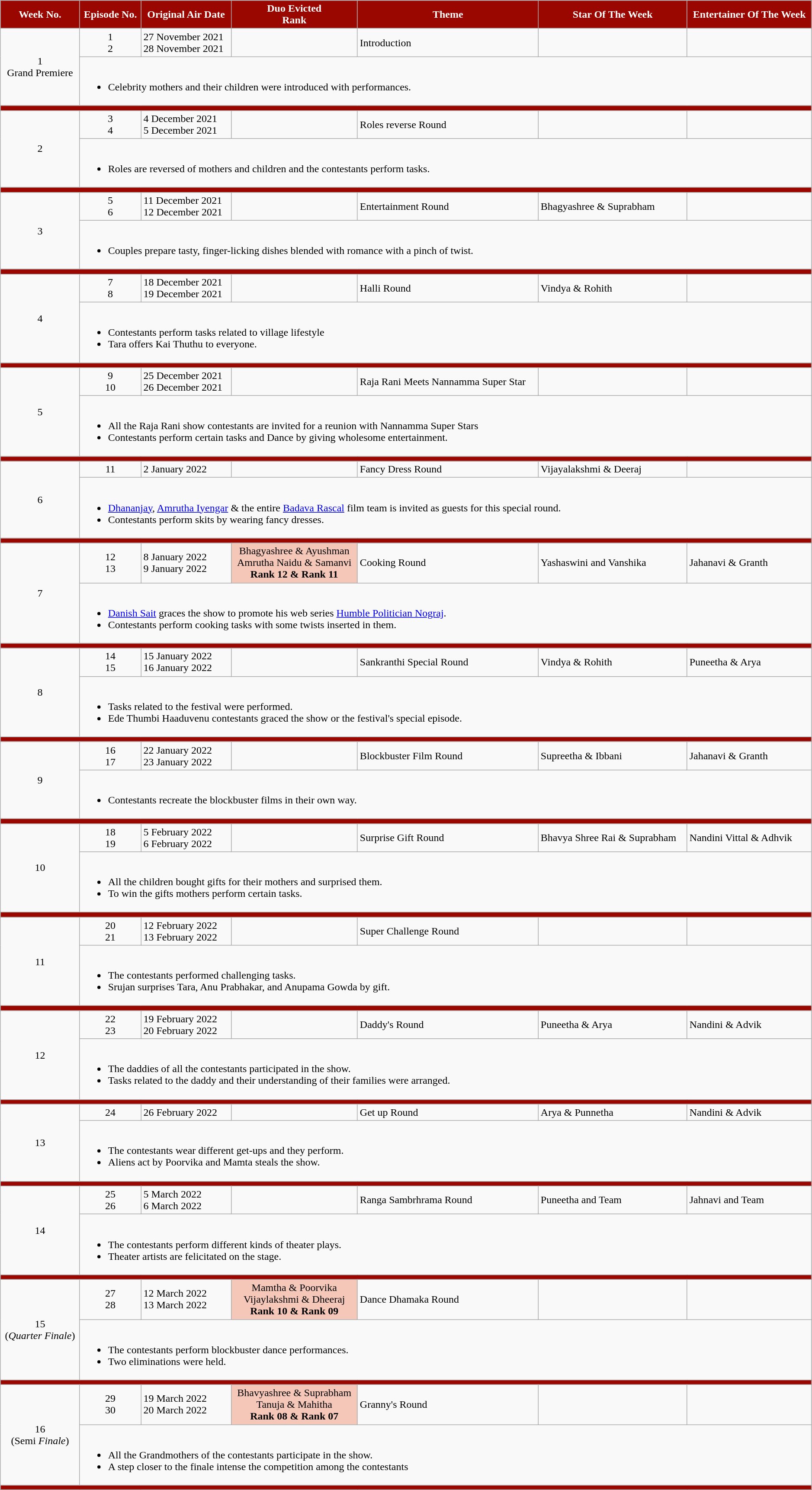<table class="wikitable plainrowheaders" style="width:99%;">
<tr>
<th scope="col" style="background:#9A0700; color:#fff;">Week No.</th>
<th scope="col" style="background:#9A0700; color:#fff;">Episode No.</th>
<th scope="col" style="background:#9A0700; color:#fff;">Original Air Date</th>
<th scope="col" style="background:#9A0700; color:#fff;">Duo Evicted <br> Rank</th>
<th scope="col" style="background:#9A0700; color:#fff;">Theme</th>
<th scope="col" style="background:#9A0700; color:#fff;">Star Of The Week</th>
<th scope="col" style="background:#9A0700; color:#fff;">Entertainer Of The Week</th>
</tr>
<tr>
<td rowspan="2" style="text-align:center;">1 <br> Grand Premiere</td>
<td style="text-align:center;">1 <br>2</td>
<td>27 November 2021<br>28 November 2021</td>
<td></td>
<td>Introduction</td>
<td></td>
<td></td>
</tr>
<tr>
<td colspan="6" style="text-align:left;"><br><ul><li>Celebrity mothers and their children were introduced with performances.</li></ul></td>
</tr>
<tr>
<th colspan="7" style="background:#9A0700;"></th>
</tr>
<tr>
<td rowspan="2" style="text-align:center;">2</td>
<td style="text-align:center;">3<br>4</td>
<td>4 December  2021<br>5 December  2021</td>
<td></td>
<td>Roles reverse Round</td>
<td></td>
<td></td>
</tr>
<tr>
<td colspan="6" style="text-align:left;"><br><ul><li>Roles are reversed of mothers and children and the contestants perform tasks.</li></ul></td>
</tr>
<tr>
<th colspan="7" style="background:#9A0700;"></th>
</tr>
<tr>
<td rowspan="2" style="text-align:center;">3</td>
<td style="text-align:center;">5<br>6</td>
<td>11 December 2021<br>12 December 2021</td>
<td></td>
<td>Entertainment Round</td>
<td>Bhagyashree & Suprabham</td>
<td></td>
</tr>
<tr>
<td colspan="6" style="text-align:left;"><br><ul><li>Couples prepare tasty, finger-licking dishes blended with romance with a pinch of twist.</li></ul></td>
</tr>
<tr>
<th colspan="7" style="background:#9A0700;"></th>
</tr>
<tr>
<td rowspan="2" style="text-align:center;">4</td>
<td style="text-align:center;">7<br>8</td>
<td>18 December 2021<br>19 December 2021</td>
<td></td>
<td>Halli Round</td>
<td>Vindya & Rohith</td>
<td></td>
</tr>
<tr>
<td colspan="6" style="text-align:left;"><br><ul><li>Contestants perform tasks related to village lifestyle</li><li>Tara offers Kai Thuthu to everyone.</li></ul></td>
</tr>
<tr>
<th colspan="7" style="background:#9A0700;"></th>
</tr>
<tr>
<td rowspan="2" style="text-align:center;">5</td>
<td style="text-align:center;">9<br>10</td>
<td>25 December 2021<br>26 December 2021</td>
<td></td>
<td>Raja Rani Meets Nannamma Super Star</td>
<td></td>
<td></td>
</tr>
<tr>
<td colspan="6" style="text-align:left;"><br><ul><li>All the Raja Rani show contestants are invited for a reunion with Nannamma Super Stars</li><li>Contestants perform certain tasks and Dance by giving wholesome entertainment.</li></ul></td>
</tr>
<tr>
<th colspan="7" style="background:#9A0700;"></th>
</tr>
<tr>
<td rowspan="2" style="text-align:center;">6</td>
<td style="text-align:center;">11</td>
<td>2 January 2022</td>
<td></td>
<td>Fancy Dress Round</td>
<td>Vijayalakshmi & Deeraj</td>
<td></td>
</tr>
<tr>
<td colspan="6" style="text-align:left;"><br><ul><li><a href='#'>Dhananjay</a>, <a href='#'>Amrutha Iyengar</a> & the entire <a href='#'>Badava Rascal</a> film team is invited as guests for this special round.</li><li>Contestants perform skits by wearing fancy dresses.</li></ul></td>
</tr>
<tr>
<th colspan="7" style="background:#9A0700;"></th>
</tr>
<tr>
<td rowspan="2" style="text-align:center;">7</td>
<td style="text-align:center;">12<br>13</td>
<td>8 January 2022<br>9 January 2022</td>
<td style="background:#f4c7b8; text-align: center;">Bhagyashree & Ayushman<br>Amrutha Naidu & Samanvi<br> <strong>Rank 12 & Rank 11</strong></td>
<td>Cooking Round</td>
<td>Yashaswini and Vanshika</td>
<td>Jahanavi & Granth</td>
</tr>
<tr>
<td colspan="6" style="text-align:left;"><br><ul><li><a href='#'>Danish Sait</a> graces the show to promote his web series <a href='#'>Humble Politician Nograj</a>.</li><li>Contestants perform cooking tasks with some twists inserted in them.</li></ul></td>
</tr>
<tr>
<th colspan="7" style="background:#9A0700;"></th>
</tr>
<tr>
<td rowspan="2" style="text-align:center;">8</td>
<td style="text-align:center;">14<br>15</td>
<td>15 January 2022<br>16 January 2022</td>
<td></td>
<td>Sankranthi Special Round</td>
<td>Vindya & Rohith</td>
<td>Puneetha & Arya</td>
</tr>
<tr>
<td colspan="6" style="text-align:left;"><br><ul><li>Tasks related to the festival were performed.</li><li>Ede Thumbi Haaduvenu contestants graced the show or the festival's special episode.</li></ul></td>
</tr>
<tr>
<th colspan="7" style="background:#9A0700;"></th>
</tr>
<tr>
<td rowspan="2" style="text-align:center;">9</td>
<td style="text-align:center;">16<br>17</td>
<td>22 January 2022<br>23 January 2022</td>
<td></td>
<td>Blockbuster Film  Round</td>
<td>Supreetha & Ibbani</td>
<td>Jahanavi & Granth</td>
</tr>
<tr>
<td colspan="6" style="text-align:left;"><br><ul><li>Contestants recreate the blockbuster films in their own way.</li></ul></td>
</tr>
<tr>
<th colspan="7" style="background:#9A0700;"></th>
</tr>
<tr>
<td rowspan="2" style="text-align:center;">10</td>
<td style="text-align:center;">18<br>19</td>
<td>5 February 2022<br>6 February 2022</td>
<td></td>
<td>Surprise Gift Round</td>
<td>Bhavya Shree Rai & Suprabham</td>
<td>Nandini Vittal & Adhvik</td>
</tr>
<tr>
<td colspan="6" style="text-align:left;"><br><ul><li>All the children bought gifts for their mothers and surprised them.</li><li>To win the gifts mothers perform certain tasks.</li></ul></td>
</tr>
<tr>
<th colspan="7" style="background:#9A0700;"></th>
</tr>
<tr>
<td rowspan="2" style="text-align:center;">11</td>
<td style="text-align:center;">20<br>21</td>
<td>12 February 2022<br>13 February 2022</td>
<td></td>
<td>Super Challenge Round</td>
<td></td>
<td></td>
</tr>
<tr>
<td colspan="6" style="text-align:left;"><br><ul><li>The contestants performed challenging tasks.</li><li>Srujan surprises Tara, Anu Prabhakar, and Anupama Gowda by gift.</li></ul></td>
</tr>
<tr>
<th colspan="7" style="background:#9A0700;"></th>
</tr>
<tr>
<td rowspan="2" style="text-align:center;">12</td>
<td style="text-align:center;">22<br>23</td>
<td>19 February 2022<br>20 February 2022</td>
<td></td>
<td>Daddy's Round</td>
<td>Puneetha & Arya</td>
<td>Nandini & Advik</td>
</tr>
<tr>
<td colspan="6" style="text-align:left;"><br><ul><li>The daddies of all the contestants participated in the show.</li><li>Tasks related to the daddy and their understanding of their families were arranged.</li></ul></td>
</tr>
<tr>
<th colspan="7" style="background:#9A0700;"></th>
</tr>
<tr>
<td rowspan="2" style="text-align:center;">13</td>
<td style="text-align:center;">24</td>
<td>26 February 2022</td>
<td></td>
<td>Get up Round</td>
<td>Arya & Punnetha</td>
<td>Nandini & Advik</td>
</tr>
<tr>
<td colspan="6" style="text-align:left;"><br><ul><li>The contestants wear different get-ups and they perform.</li><li>Aliens act by Poorvika and Mamta steals the show.</li></ul></td>
</tr>
<tr>
<th colspan="7" style="background:#9A0700;"></th>
</tr>
<tr>
<td rowspan="2" style="text-align:center;">14</td>
<td style="text-align:center;">25<br>26</td>
<td>5 March 2022<br>6 March 2022</td>
<td></td>
<td>Ranga Sambrhrama Round</td>
<td>Puneetha and Team</td>
<td>Jahnavi and Team</td>
</tr>
<tr>
<td colspan="6" style="text-align:left;"><br><ul><li>The contestants perform different kinds of theater plays.</li><li>Theater artists are felicitated on the stage.</li></ul></td>
</tr>
<tr>
<th colspan="7" style="background:#9A0700;"></th>
</tr>
<tr>
<td rowspan="2" style="text-align:center;">15<br>(<em>Quarter Finale</em>)</td>
<td style="text-align:center;">27<br>28</td>
<td>12 March 2022<br>13 March 2022</td>
<td style="background:#f4c7b8; text-align: center;">Mamtha & Poorvika<br>Vijaylakshmi & Dheeraj<br> <strong>Rank 10 & Rank 09</strong></td>
<td>Dance Dhamaka Round</td>
<td></td>
<td></td>
</tr>
<tr>
<td colspan="6" style="text-align:left;"><br><ul><li>The contestants perform blockbuster dance performances.</li><li>Two eliminations were held.</li></ul></td>
</tr>
<tr>
<th colspan="7" style="background:#9A0700;"></th>
</tr>
<tr>
<td rowspan="2" style="text-align:center;">16<br>(Semi <em>Finale</em>)</td>
<td style="text-align:center;">29<br>30</td>
<td>19 March 2022<br>20 March 2022</td>
<td style="background:#f4c7b8; text-align: center;">Bhavyashree & Suprabham<br>Tanuja & Mahitha<br> <strong>Rank 08 & Rank 07</strong></td>
<td>Granny's Round</td>
<td></td>
<td></td>
</tr>
<tr>
<td colspan="6" style="text-align:left;"><br><ul><li>All the Grandmothers of the contestants participate in the show.</li><li>A step closer to the finale intense the competition among the contestants</li></ul></td>
</tr>
<tr>
<th colspan="7" style="background:#9A0700;"></th>
</tr>
</table>
